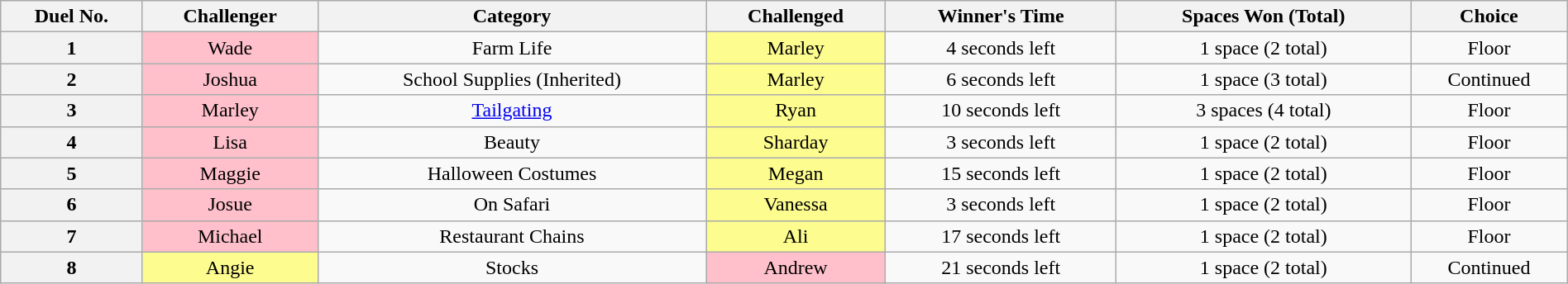<table class="wikitable sortable mw-collapsible mw-collapsed" style="text-align:center; width:100%">
<tr>
<th scope="col">Duel No.</th>
<th scope="col">Challenger</th>
<th scope="col">Category</th>
<th scope="col">Challenged</th>
<th scope="col">Winner's Time</th>
<th scope="col">Spaces Won (Total)</th>
<th scope="col">Choice</th>
</tr>
<tr>
<th>1</th>
<td style="background:pink;">Wade</td>
<td>Farm Life</td>
<td style="background:#fdfc8f;">Marley</td>
<td>4 seconds left</td>
<td>1 space (2 total)</td>
<td>Floor</td>
</tr>
<tr>
<th>2</th>
<td style="background:pink;">Joshua</td>
<td>School Supplies (Inherited)</td>
<td style="background:#fdfc8f;">Marley</td>
<td>6 seconds left</td>
<td>1 space (3 total)</td>
<td>Continued</td>
</tr>
<tr>
<th>3</th>
<td style="background:pink;">Marley</td>
<td><a href='#'>Tailgating</a></td>
<td style="background:#fdfc8f;">Ryan</td>
<td>10 seconds left</td>
<td>3 spaces (4 total)</td>
<td>Floor</td>
</tr>
<tr>
<th>4</th>
<td style="background:pink;">Lisa</td>
<td>Beauty</td>
<td style="background:#fdfc8f;">Sharday</td>
<td>3 seconds left</td>
<td>1 space (2 total)</td>
<td>Floor</td>
</tr>
<tr>
<th>5</th>
<td style="background:pink;">Maggie</td>
<td>Halloween Costumes</td>
<td style="background:#fdfc8f;">Megan</td>
<td>15 seconds left</td>
<td>1 space (2 total)</td>
<td>Floor</td>
</tr>
<tr>
<th>6</th>
<td style="background:pink;">Josue</td>
<td>On Safari</td>
<td style="background:#fdfc8f;">Vanessa</td>
<td>3 seconds left</td>
<td>1 space (2 total)</td>
<td>Floor</td>
</tr>
<tr>
<th>7</th>
<td style="background:pink;">Michael</td>
<td>Restaurant Chains</td>
<td style="background:#fdfc8f;">Ali</td>
<td>17 seconds left</td>
<td>1 space (2 total)</td>
<td>Floor</td>
</tr>
<tr>
<th>8</th>
<td style="background:#fdfc8f;">Angie</td>
<td>Stocks</td>
<td style="background:pink;">Andrew</td>
<td>21 seconds left</td>
<td>1 space (2 total)</td>
<td>Continued</td>
</tr>
</table>
